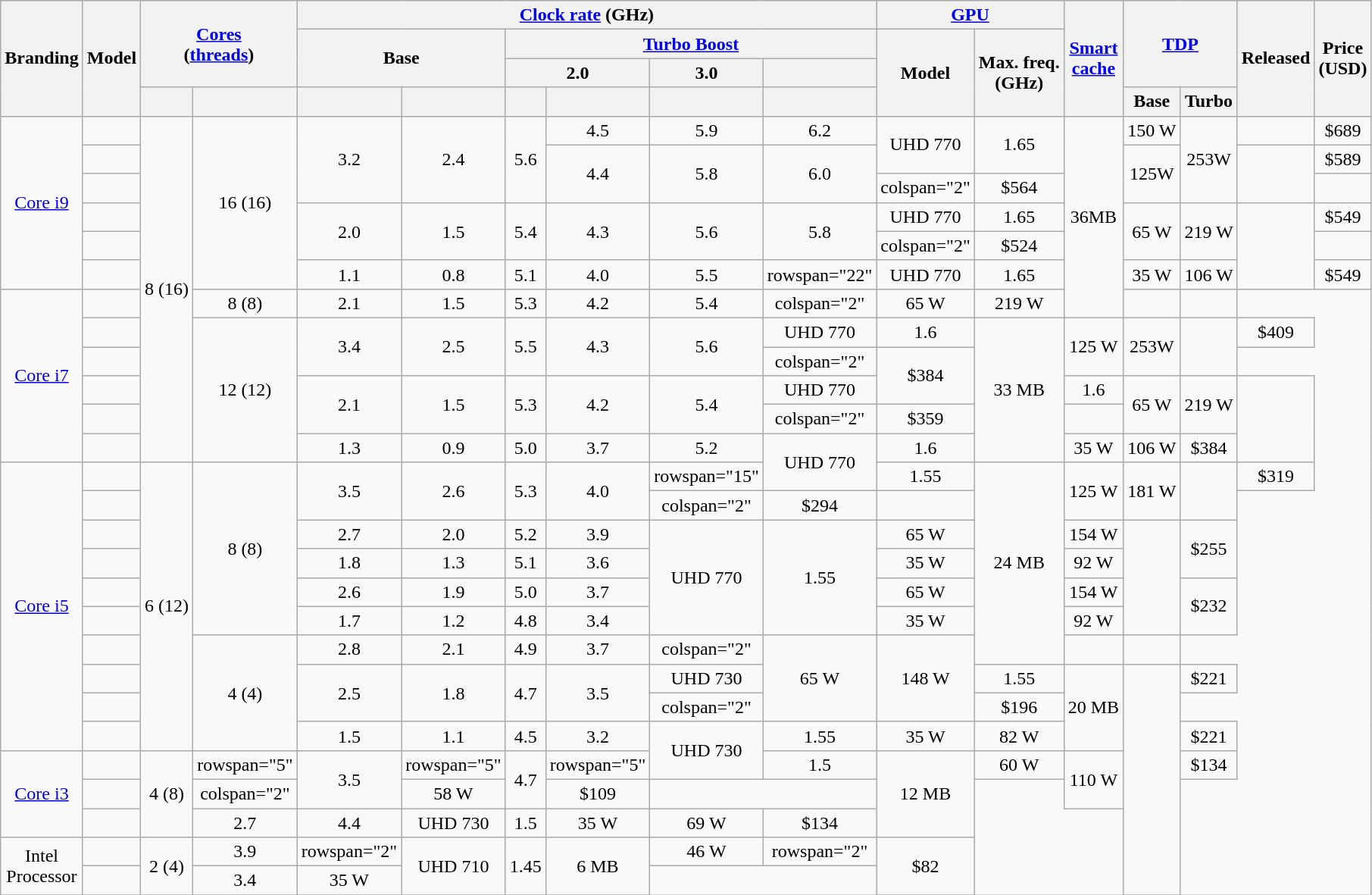<table class="wikitable sortable" style="text-align:center;">
<tr>
<th rowspan="4">Branding</th>
<th rowspan="4">Model</th>
<th colspan="2" rowspan="3"><a href='#'>Cores</a><br>(<a href='#'>threads</a>)</th>
<th colspan="6"><a href='#'>Clock rate</a> (GHz)</th>
<th colspan="2"><a href='#'>GPU</a></th>
<th rowspan="4"><a href='#'>Smart<br>cache</a></th>
<th colspan="2" rowspan="3"><a href='#'>TDP</a></th>
<th rowspan="4">Released</th>
<th rowspan="4">Price <br> (USD)</th>
</tr>
<tr>
<th colspan="2" rowspan="2">Base</th>
<th colspan="4"><a href='#'>Turbo Boost</a></th>
<th rowspan="3">Model</th>
<th rowspan="3">Max. freq.<br>(GHz)</th>
</tr>
<tr>
<th colspan="2">2.0</th>
<th>3.0</th>
<th></th>
</tr>
<tr>
<th></th>
<th></th>
<th></th>
<th></th>
<th></th>
<th></th>
<th></th>
<th></th>
<th>Base</th>
<th>Turbo</th>
</tr>
<tr>
<td rowspan="6"><a href='#'>Core i9</a></td>
<td></td>
<td rowspan="12">8 (16)</td>
<td rowspan="6">16 (16)</td>
<td rowspan="3">3.2</td>
<td rowspan="3">2.4</td>
<td rowspan="3">5.6</td>
<td>4.5</td>
<td>5.9</td>
<td>6.2</td>
<td rowspan="2">UHD 770</td>
<td rowspan="2">1.65</td>
<td rowspan="7">36MB</td>
<td>150 W</td>
<td rowspan="3">253W</td>
<td></td>
<td>$689</td>
</tr>
<tr>
<td></td>
<td rowspan="2">4.4</td>
<td rowspan="2">5.8</td>
<td rowspan="2">6.0</td>
<td rowspan="2">125W</td>
<td rowspan="2"></td>
<td>$589</td>
</tr>
<tr>
<td></td>
<td>colspan="2" </td>
<td>$564</td>
</tr>
<tr>
<td></td>
<td rowspan="2">2.0</td>
<td rowspan="2">1.5</td>
<td rowspan="2">5.4</td>
<td rowspan="2">4.3</td>
<td rowspan="2">5.6</td>
<td rowspan="2">5.8</td>
<td>UHD 770</td>
<td>1.65</td>
<td rowspan="2">65 W</td>
<td rowspan="2">219 W</td>
<td rowspan="3"></td>
<td>$549</td>
</tr>
<tr>
<td></td>
<td>colspan="2" </td>
<td>$524</td>
</tr>
<tr>
<td></td>
<td>1.1</td>
<td>0.8</td>
<td>5.1</td>
<td>4.0</td>
<td>5.5</td>
<td>rowspan="22" </td>
<td>UHD 770</td>
<td>1.65</td>
<td>35 W</td>
<td>106 W</td>
<td>$549</td>
</tr>
<tr>
<td rowspan="6"><a href='#'>Core i7</a></td>
<td></td>
<td>8 (8)</td>
<td>2.1</td>
<td>1.5</td>
<td>5.3</td>
<td>4.2</td>
<td>5.4</td>
<td>colspan="2" </td>
<td>65 W</td>
<td>219 W</td>
<td></td>
<td style="line-height:100%"></td>
</tr>
<tr>
<td></td>
<td rowspan="5">12 (12)</td>
<td rowspan="2">3.4</td>
<td rowspan="2">2.5</td>
<td rowspan="2">5.5</td>
<td rowspan="2">4.3</td>
<td rowspan="2">5.6</td>
<td>UHD 770</td>
<td>1.6</td>
<td rowspan="5">33 MB</td>
<td rowspan="2">125 W</td>
<td rowspan="2">253W</td>
<td rowspan="2"></td>
<td>$409</td>
</tr>
<tr>
<td></td>
<td>colspan="2" </td>
<td rowspan="2">$384</td>
</tr>
<tr>
<td></td>
<td rowspan="2">2.1</td>
<td rowspan="2">1.5</td>
<td rowspan="2">5.3</td>
<td rowspan="2">4.2</td>
<td rowspan="2">5.4</td>
<td>UHD 770</td>
<td>1.6</td>
<td rowspan="2">65 W</td>
<td rowspan="2">219 W</td>
<td rowspan="3"></td>
</tr>
<tr>
<td></td>
<td>colspan="2" </td>
<td>$359</td>
</tr>
<tr>
<td></td>
<td>1.3</td>
<td>0.9</td>
<td>5.0</td>
<td>3.7</td>
<td>5.2</td>
<td rowspan="2">UHD 770</td>
<td>1.6</td>
<td>35 W</td>
<td>106 W</td>
<td>$384</td>
</tr>
<tr>
<td rowspan="10"><a href='#'>Core i5</a></td>
<td></td>
<td rowspan="10">6 (12)</td>
<td rowspan="6">8 (8)</td>
<td rowspan="2">3.5</td>
<td rowspan="2">2.6</td>
<td rowspan="2">5.3</td>
<td rowspan="2">4.0</td>
<td>rowspan="15" </td>
<td>1.55</td>
<td rowspan="7">24 MB</td>
<td rowspan="2">125 W</td>
<td rowspan="2">181 W</td>
<td rowspan="2"></td>
<td>$319</td>
</tr>
<tr>
<td></td>
<td>colspan="2" </td>
<td>$294</td>
</tr>
<tr>
<td></td>
<td>2.7</td>
<td>2.0</td>
<td>5.2</td>
<td>3.9</td>
<td rowspan="4">UHD 770</td>
<td rowspan="4">1.55</td>
<td>65 W</td>
<td>154 W</td>
<td rowspan="4"></td>
<td rowspan="2">$255</td>
</tr>
<tr>
<td></td>
<td>1.8</td>
<td>1.3</td>
<td>5.1</td>
<td>3.6</td>
<td>35 W</td>
<td>92 W</td>
</tr>
<tr>
<td></td>
<td>2.6</td>
<td>1.9</td>
<td>5.0</td>
<td>3.7</td>
<td>65 W</td>
<td>154 W</td>
<td rowspan="2">$232</td>
</tr>
<tr>
<td></td>
<td>1.7</td>
<td>1.2</td>
<td>4.8</td>
<td>3.4</td>
<td>35 W</td>
<td>92 W</td>
</tr>
<tr>
<td></td>
<td rowspan="4">4 (4)</td>
<td>2.8</td>
<td>2.1</td>
<td>4.9</td>
<td>3.7</td>
<td>colspan="2" </td>
<td rowspan="3">65 W</td>
<td rowspan="3">148 W</td>
<td></td>
<td style="line-height:100%"></td>
</tr>
<tr>
<td></td>
<td rowspan="2">2.5</td>
<td rowspan="2">1.8</td>
<td rowspan="2">4.7</td>
<td rowspan="2">3.5</td>
<td>UHD 730</td>
<td>1.55</td>
<td rowspan="3">20 MB</td>
<td rowspan="8"></td>
<td>$221</td>
</tr>
<tr>
<td></td>
<td>colspan="2" </td>
<td>$196</td>
</tr>
<tr>
<td></td>
<td>1.5</td>
<td>1.1</td>
<td>4.5</td>
<td>3.2</td>
<td rowspan="2">UHD 730</td>
<td>1.55</td>
<td>35 W</td>
<td>82 W</td>
<td>$221</td>
</tr>
<tr>
<td rowspan="3"><a href='#'>Core i3</a></td>
<td></td>
<td rowspan="3">4 (8)</td>
<td>rowspan="5" </td>
<td rowspan="2">3.5</td>
<td>rowspan="5" </td>
<td rowspan="2">4.7</td>
<td>rowspan="5" </td>
<td>1.5</td>
<td rowspan="3">12 MB</td>
<td>60 W</td>
<td rowspan="2">110 W</td>
<td>$134</td>
</tr>
<tr>
<td></td>
<td>colspan="2" </td>
<td>58 W</td>
<td>$109</td>
</tr>
<tr>
<td></td>
<td>2.7</td>
<td>4.4</td>
<td>UHD 730</td>
<td>1.5</td>
<td>35 W</td>
<td>69 W</td>
<td>$134</td>
</tr>
<tr>
<td rowspan="2">Intel <br> Processor</td>
<td></td>
<td rowspan="2">2 (4)</td>
<td>3.9</td>
<td>rowspan="2" </td>
<td rowspan="2">UHD 710</td>
<td rowspan="2">1.45</td>
<td rowspan="2">6 MB</td>
<td>46 W</td>
<td>rowspan="2" </td>
<td rowspan="2">$82</td>
</tr>
<tr>
<td></td>
<td>3.4</td>
<td>35 W</td>
</tr>
<tr>
</tr>
</table>
